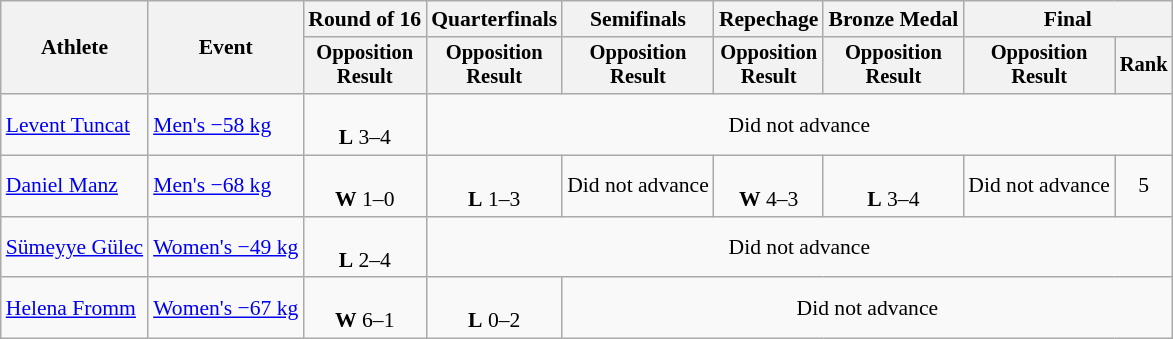<table class="wikitable" style="font-size:90%">
<tr>
<th rowspan="2">Athlete</th>
<th rowspan="2">Event</th>
<th>Round of 16</th>
<th>Quarterfinals</th>
<th>Semifinals</th>
<th>Repechage</th>
<th>Bronze Medal</th>
<th colspan=2>Final</th>
</tr>
<tr style="font-size:95%">
<th>Opposition<br>Result</th>
<th>Opposition<br>Result</th>
<th>Opposition<br>Result</th>
<th>Opposition<br>Result</th>
<th>Opposition<br>Result</th>
<th>Opposition<br>Result</th>
<th>Rank</th>
</tr>
<tr align=center>
<td align=left><a href='#'>Levent Tuncat</a></td>
<td align=left><a href='#'>Men's −58 kg</a></td>
<td><br><strong>L</strong> 3–4</td>
<td colspan=6>Did not advance</td>
</tr>
<tr align=center>
<td align=left><a href='#'>Daniel Manz</a></td>
<td align=left><a href='#'>Men's −68 kg</a></td>
<td><br><strong>W</strong> 1–0</td>
<td><br><strong>L</strong> 1–3</td>
<td>Did not advance</td>
<td><br><strong>W</strong> 4–3</td>
<td><br><strong>L</strong> 3–4</td>
<td>Did not advance</td>
<td>5</td>
</tr>
<tr align=center>
<td align=left><a href='#'>Sümeyye Gülec</a></td>
<td align=left><a href='#'>Women's −49 kg</a></td>
<td><br><strong>L</strong> 2–4</td>
<td colspan=6>Did not advance</td>
</tr>
<tr align=center>
<td align=left><a href='#'>Helena Fromm</a></td>
<td align=left><a href='#'>Women's −67 kg</a></td>
<td><br><strong>W</strong> 6–1</td>
<td><br><strong>L</strong> 0–2</td>
<td colspan=5>Did not advance</td>
</tr>
</table>
